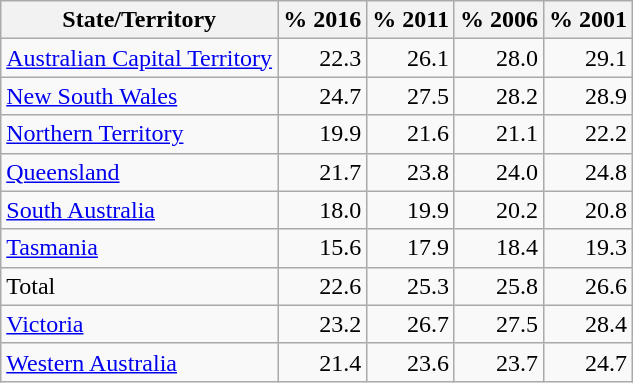<table class="wikitable sortable">
<tr>
<th>State/Territory</th>
<th>% 2016</th>
<th>% 2011</th>
<th>% 2006</th>
<th>% 2001</th>
</tr>
<tr>
<td><a href='#'>Australian Capital Territory</a></td>
<td style="text-align:right">22.3</td>
<td style="text-align:right">26.1</td>
<td style="text-align:right">28.0</td>
<td style="text-align:right">29.1</td>
</tr>
<tr>
<td><a href='#'>New South Wales</a></td>
<td style="text-align:right">24.7</td>
<td style="text-align:right">27.5</td>
<td style="text-align:right">28.2</td>
<td style="text-align:right">28.9</td>
</tr>
<tr>
<td><a href='#'>Northern Territory</a></td>
<td style="text-align:right">19.9</td>
<td style="text-align:right">21.6</td>
<td style="text-align:right">21.1</td>
<td style="text-align:right">22.2</td>
</tr>
<tr>
<td><a href='#'>Queensland</a></td>
<td style="text-align:right">21.7</td>
<td style="text-align:right">23.8</td>
<td style="text-align:right">24.0</td>
<td style="text-align:right">24.8</td>
</tr>
<tr>
<td><a href='#'>South Australia</a></td>
<td style="text-align:right">18.0</td>
<td style="text-align:right">19.9</td>
<td style="text-align:right">20.2</td>
<td style="text-align:right">20.8</td>
</tr>
<tr>
<td><a href='#'>Tasmania</a></td>
<td style="text-align:right">15.6</td>
<td style="text-align:right">17.9</td>
<td style="text-align:right">18.4</td>
<td style="text-align:right">19.3</td>
</tr>
<tr>
<td>Total</td>
<td style="text-align:right">22.6</td>
<td style="text-align:right">25.3</td>
<td style="text-align:right">25.8</td>
<td style="text-align:right">26.6</td>
</tr>
<tr>
<td><a href='#'>Victoria</a></td>
<td style="text-align:right">23.2</td>
<td style="text-align:right">26.7</td>
<td style="text-align:right">27.5</td>
<td style="text-align:right">28.4</td>
</tr>
<tr>
<td><a href='#'>Western Australia</a></td>
<td style="text-align:right">21.4</td>
<td style="text-align:right">23.6</td>
<td style="text-align:right">23.7</td>
<td style="text-align:right">24.7</td>
</tr>
</table>
